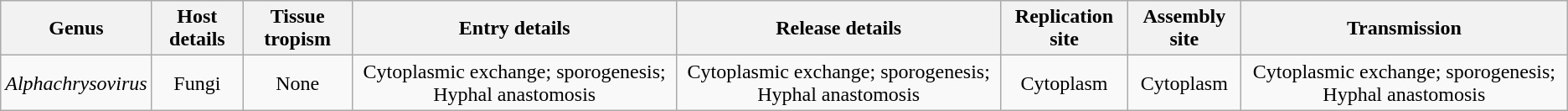<table class="wikitable sortable" style="text-align:center">
<tr>
<th>Genus</th>
<th>Host details</th>
<th>Tissue tropism</th>
<th>Entry details</th>
<th>Release details</th>
<th>Replication site</th>
<th>Assembly site</th>
<th>Transmission</th>
</tr>
<tr>
<td><em>Alphachrysovirus</em></td>
<td>Fungi</td>
<td>None</td>
<td>Cytoplasmic exchange; sporogenesis; Hyphal anastomosis</td>
<td>Cytoplasmic exchange; sporogenesis; Hyphal anastomosis</td>
<td>Cytoplasm</td>
<td>Cytoplasm</td>
<td>Cytoplasmic exchange; sporogenesis; Hyphal anastomosis</td>
</tr>
</table>
